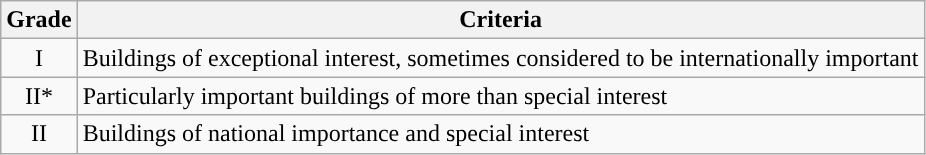<table class="wikitable">
<tr>
<th>Grade</th>
<th>Criteria</th>
</tr>
<tr>
<td align="center" >I</td>
<td>Buildings of exceptional interest, sometimes considered to be internationally important</td>
</tr>
<tr>
<td align="center" >II*</td>
<td>Particularly important buildings of more than special interest</td>
</tr>
<tr>
<td align="center" >II</td>
<td>Buildings of national importance and special interest</td>
</tr>
</table>
